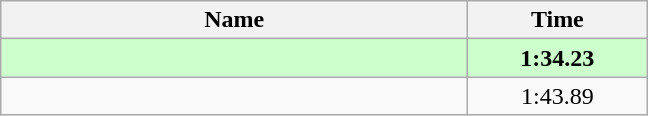<table class="wikitable" style="text-align:center;">
<tr>
<th style="width:19em">Name</th>
<th style="width:7em">Time</th>
</tr>
<tr bgcolor=ccffcc>
<td align=left><strong></strong></td>
<td><strong>1:34.23</strong></td>
</tr>
<tr>
<td align=left></td>
<td>1:43.89</td>
</tr>
</table>
